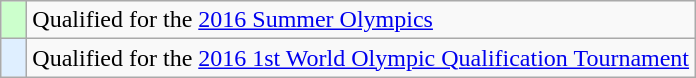<table class="wikitable" style="text-align:left;">
<tr>
<td width=10px bgcolor=#ccffcc></td>
<td>Qualified for the <a href='#'>2016 Summer Olympics</a></td>
</tr>
<tr>
<td width=10px bgcolor=#dfefff></td>
<td>Qualified for the <a href='#'>2016 1st World Olympic Qualification Tournament</a></td>
</tr>
</table>
